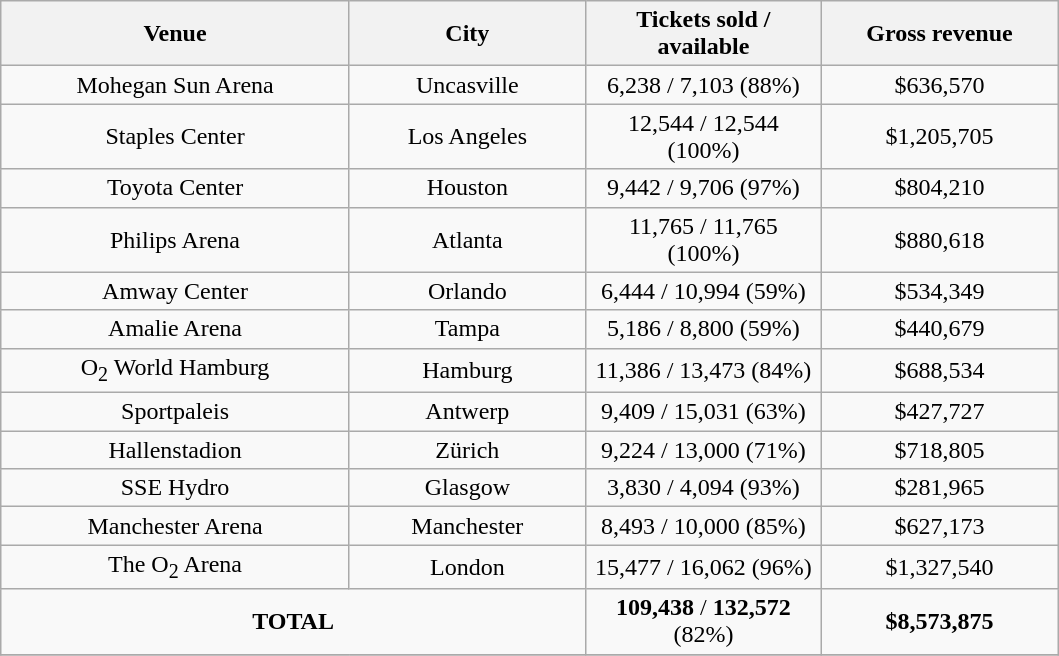<table class="wikitable" style="text-align:center">
<tr>
<th style="width:225px;">Venue</th>
<th style="width:150px;">City</th>
<th style="width:150px;">Tickets sold / available</th>
<th style="width:150px;">Gross revenue</th>
</tr>
<tr>
<td>Mohegan Sun Arena</td>
<td>Uncasville</td>
<td>6,238 / 7,103 (88%)</td>
<td>$636,570</td>
</tr>
<tr>
<td>Staples Center</td>
<td>Los Angeles</td>
<td>12,544 / 12,544 (100%)</td>
<td>$1,205,705</td>
</tr>
<tr>
<td>Toyota Center</td>
<td>Houston</td>
<td>9,442 / 9,706 (97%)</td>
<td>$804,210</td>
</tr>
<tr>
<td>Philips Arena</td>
<td>Atlanta</td>
<td>11,765 / 11,765 (100%)</td>
<td>$880,618</td>
</tr>
<tr>
<td>Amway Center</td>
<td>Orlando</td>
<td>6,444 / 10,994 (59%)</td>
<td>$534,349</td>
</tr>
<tr>
<td>Amalie Arena</td>
<td>Tampa</td>
<td>5,186 / 8,800 (59%)</td>
<td>$440,679</td>
</tr>
<tr>
<td>O<sub>2</sub> World Hamburg</td>
<td>Hamburg</td>
<td>11,386 / 13,473 (84%)</td>
<td>$688,534</td>
</tr>
<tr>
<td>Sportpaleis</td>
<td>Antwerp</td>
<td>9,409 / 15,031 (63%)</td>
<td>$427,727</td>
</tr>
<tr>
<td>Hallenstadion</td>
<td>Zürich</td>
<td>9,224 / 13,000 (71%)</td>
<td>$718,805</td>
</tr>
<tr>
<td>SSE Hydro</td>
<td>Glasgow</td>
<td>3,830 / 4,094 (93%)</td>
<td>$281,965</td>
</tr>
<tr>
<td>Manchester Arena</td>
<td>Manchester</td>
<td>8,493 / 10,000 (85%)</td>
<td>$627,173</td>
</tr>
<tr>
<td>The O<sub>2</sub> Arena</td>
<td>London</td>
<td>15,477 / 16,062 (96%)</td>
<td>$1,327,540</td>
</tr>
<tr>
<td colspan="2"><strong>TOTAL</strong></td>
<td><strong>109,438</strong> / <strong>132,572</strong> (82%)</td>
<td><strong>$8,573,875</strong></td>
</tr>
<tr>
</tr>
</table>
